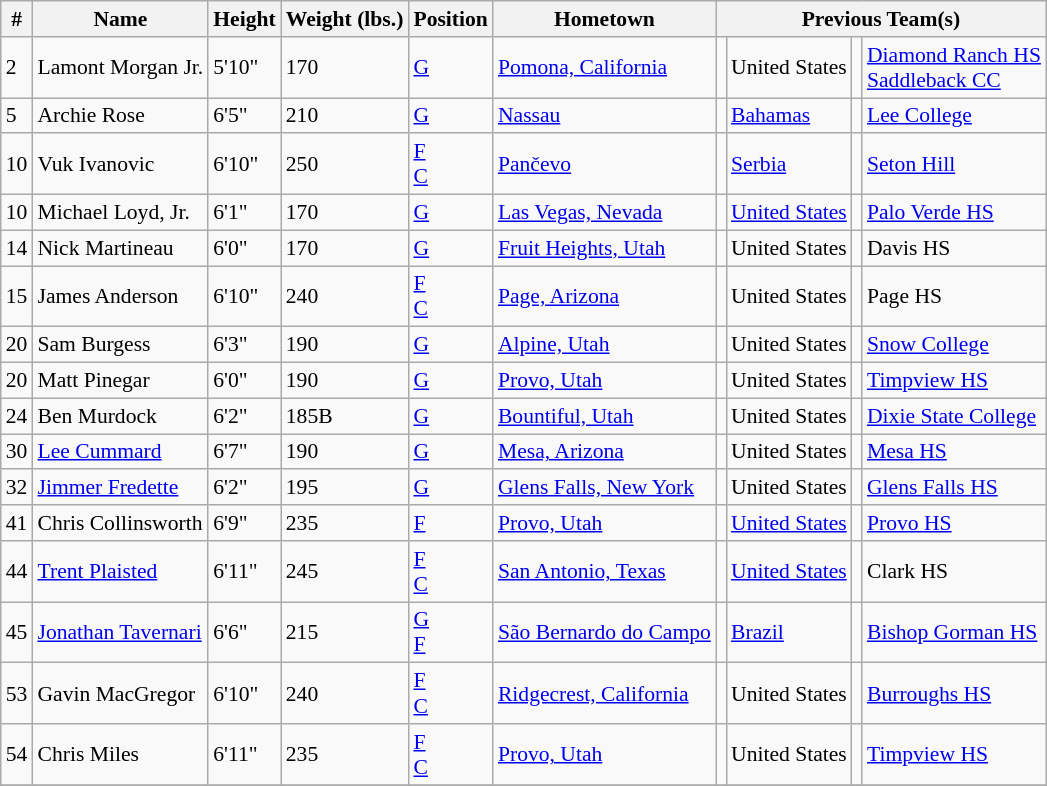<table class="wikitable" style="font-size: 90%">
<tr>
<th>#</th>
<th>Name</th>
<th>Height</th>
<th>Weight (lbs.)</th>
<th>Position</th>
<th>Hometown</th>
<th colspan="4">Previous Team(s)</th>
</tr>
<tr>
<td>2</td>
<td>Lamont Morgan Jr.</td>
<td>5'10"</td>
<td>170</td>
<td><a href='#'>G</a></td>
<td><a href='#'>Pomona, California</a></td>
<td></td>
<td>United States</td>
<td></td>
<td><a href='#'>Diamond Ranch HS</a><br><a href='#'>Saddleback CC</a></td>
</tr>
<tr>
<td>5</td>
<td>Archie Rose</td>
<td>6'5"</td>
<td>210</td>
<td><a href='#'>G</a></td>
<td><a href='#'>Nassau</a></td>
<td></td>
<td><a href='#'>Bahamas</a></td>
<td></td>
<td><a href='#'>Lee College</a></td>
</tr>
<tr>
<td>10</td>
<td>Vuk Ivanovic</td>
<td>6'10"</td>
<td>250</td>
<td><a href='#'>F</a><br><a href='#'>C</a></td>
<td><a href='#'>Pančevo</a></td>
<td></td>
<td><a href='#'>Serbia</a></td>
<td></td>
<td><a href='#'>Seton Hill</a></td>
</tr>
<tr>
<td>10</td>
<td>Michael Loyd, Jr.</td>
<td>6'1"</td>
<td>170</td>
<td><a href='#'>G</a></td>
<td><a href='#'>Las Vegas, Nevada</a></td>
<td></td>
<td><a href='#'>United States</a></td>
<td></td>
<td><a href='#'>Palo Verde HS</a></td>
</tr>
<tr>
<td>14</td>
<td>Nick Martineau</td>
<td>6'0"</td>
<td>170</td>
<td><a href='#'>G</a></td>
<td><a href='#'>Fruit Heights, Utah</a></td>
<td></td>
<td>United States</td>
<td></td>
<td>Davis HS</td>
</tr>
<tr>
<td>15</td>
<td>James Anderson</td>
<td>6'10"</td>
<td>240</td>
<td><a href='#'>F</a><br><a href='#'>C</a></td>
<td><a href='#'>Page, Arizona</a></td>
<td></td>
<td>United States</td>
<td></td>
<td>Page HS</td>
</tr>
<tr>
<td>20</td>
<td>Sam Burgess</td>
<td>6'3"</td>
<td>190</td>
<td><a href='#'>G</a></td>
<td><a href='#'>Alpine, Utah</a></td>
<td></td>
<td>United States</td>
<td></td>
<td><a href='#'>Snow College</a></td>
</tr>
<tr>
<td>20</td>
<td>Matt Pinegar</td>
<td>6'0"</td>
<td>190</td>
<td><a href='#'>G</a></td>
<td><a href='#'>Provo, Utah</a></td>
<td></td>
<td>United States</td>
<td></td>
<td><a href='#'>Timpview HS</a></td>
</tr>
<tr>
<td>24</td>
<td>Ben Murdock</td>
<td>6'2"</td>
<td>185B</td>
<td><a href='#'>G</a></td>
<td><a href='#'>Bountiful, Utah</a></td>
<td></td>
<td>United States</td>
<td></td>
<td><a href='#'>Dixie State College</a></td>
</tr>
<tr>
<td>30</td>
<td><a href='#'>Lee Cummard</a></td>
<td>6'7"</td>
<td>190</td>
<td><a href='#'>G</a></td>
<td><a href='#'>Mesa, Arizona</a></td>
<td></td>
<td>United States</td>
<td></td>
<td><a href='#'>Mesa HS</a></td>
</tr>
<tr>
<td>32</td>
<td><a href='#'>Jimmer Fredette</a></td>
<td>6'2"</td>
<td>195</td>
<td><a href='#'>G</a></td>
<td><a href='#'>Glens Falls, New York</a></td>
<td></td>
<td>United States</td>
<td></td>
<td><a href='#'>Glens Falls HS</a></td>
</tr>
<tr>
<td>41</td>
<td>Chris Collinsworth</td>
<td>6'9"</td>
<td>235</td>
<td><a href='#'>F</a></td>
<td><a href='#'>Provo, Utah</a></td>
<td></td>
<td><a href='#'>United States</a></td>
<td></td>
<td><a href='#'>Provo HS</a></td>
</tr>
<tr>
<td>44</td>
<td><a href='#'>Trent Plaisted</a></td>
<td>6'11"</td>
<td>245</td>
<td><a href='#'>F</a><br><a href='#'>C</a></td>
<td><a href='#'>San Antonio, Texas</a></td>
<td></td>
<td><a href='#'>United States</a></td>
<td></td>
<td>Clark HS</td>
</tr>
<tr>
<td>45</td>
<td><a href='#'>Jonathan Tavernari</a></td>
<td>6'6"</td>
<td>215</td>
<td><a href='#'>G</a><br><a href='#'>F</a></td>
<td><a href='#'>São Bernardo do Campo</a></td>
<td></td>
<td><a href='#'>Brazil</a></td>
<td></td>
<td><a href='#'>Bishop Gorman HS</a></td>
</tr>
<tr>
<td>53</td>
<td>Gavin MacGregor</td>
<td>6'10"</td>
<td>240</td>
<td><a href='#'>F</a><br><a href='#'>C</a></td>
<td><a href='#'>Ridgecrest, California</a></td>
<td></td>
<td>United States</td>
<td></td>
<td><a href='#'>Burroughs HS</a></td>
</tr>
<tr>
<td>54</td>
<td>Chris Miles</td>
<td>6'11"</td>
<td>235</td>
<td><a href='#'>F</a><br><a href='#'>C</a></td>
<td><a href='#'>Provo, Utah</a></td>
<td></td>
<td>United States</td>
<td></td>
<td><a href='#'>Timpview HS</a></td>
</tr>
<tr>
</tr>
</table>
